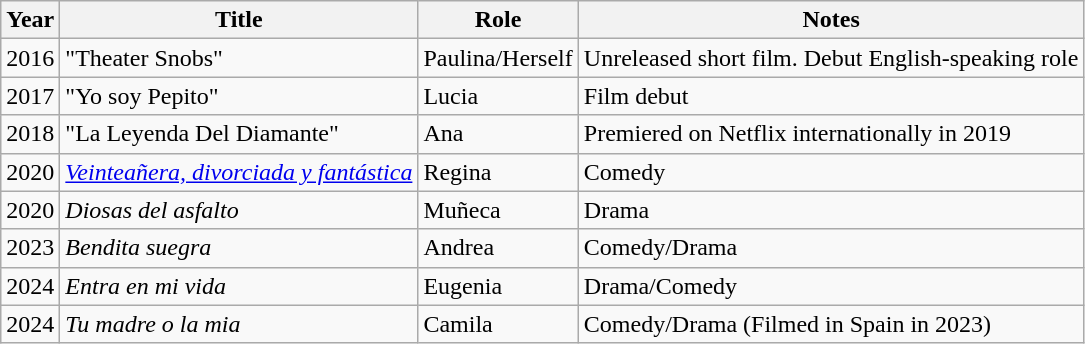<table class="wikitable sortable">
<tr>
<th>Year</th>
<th>Title</th>
<th>Role</th>
<th>Notes</th>
</tr>
<tr>
<td>2016</td>
<td>"Theater Snobs"</td>
<td>Paulina/Herself</td>
<td>Unreleased short film. Debut English-speaking role</td>
</tr>
<tr>
<td>2017</td>
<td>"Yo soy Pepito"</td>
<td>Lucia</td>
<td>Film debut</td>
</tr>
<tr>
<td>2018</td>
<td>"La Leyenda Del Diamante"</td>
<td>Ana</td>
<td>Premiered on Netflix internationally in 2019</td>
</tr>
<tr>
<td>2020</td>
<td><em><a href='#'>Veinteañera, divorciada y fantástica</a></em></td>
<td>Regina</td>
<td>Comedy</td>
</tr>
<tr>
<td>2020</td>
<td><em>Diosas del asfalto</em></td>
<td>Muñeca</td>
<td>Drama</td>
</tr>
<tr>
<td>2023</td>
<td><em>Bendita suegra</em></td>
<td>Andrea</td>
<td>Comedy/Drama</td>
</tr>
<tr>
<td>2024</td>
<td><em>Entra en mi vida</em></td>
<td>Eugenia</td>
<td>Drama/Comedy</td>
</tr>
<tr>
<td>2024</td>
<td><em>Tu madre o la mia</em></td>
<td>Camila</td>
<td>Comedy/Drama (Filmed in Spain in 2023)</td>
</tr>
</table>
